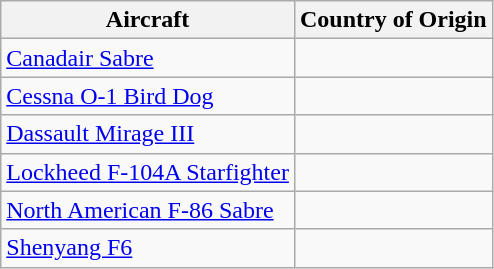<table class="wikitable">
<tr>
<th>Aircraft</th>
<th>Country of Origin</th>
</tr>
<tr>
<td><a href='#'>Canadair Sabre</a></td>
<td></td>
</tr>
<tr>
<td><a href='#'>Cessna O-1 Bird Dog</a></td>
<td></td>
</tr>
<tr>
<td><a href='#'>Dassault Mirage III</a></td>
<td></td>
</tr>
<tr>
<td><a href='#'>Lockheed F-104A Starfighter</a></td>
<td></td>
</tr>
<tr>
<td><a href='#'>North American F-86 Sabre</a></td>
<td></td>
</tr>
<tr>
<td><a href='#'>Shenyang F6</a></td>
<td></td>
</tr>
</table>
